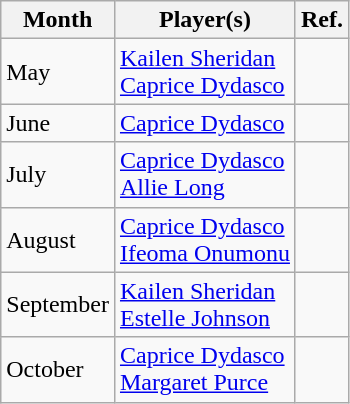<table class="wikitable">
<tr>
<th>Month</th>
<th>Player(s)</th>
<th>Ref.</th>
</tr>
<tr>
<td>May</td>
<td> <a href='#'>Kailen Sheridan</a><br> <a href='#'>Caprice Dydasco</a></td>
<td></td>
</tr>
<tr>
<td>June</td>
<td> <a href='#'>Caprice Dydasco</a></td>
<td></td>
</tr>
<tr>
<td>July</td>
<td> <a href='#'>Caprice Dydasco</a><br> <a href='#'>Allie Long</a></td>
<td></td>
</tr>
<tr>
<td>August</td>
<td> <a href='#'>Caprice Dydasco</a><br> <a href='#'>Ifeoma Onumonu</a></td>
<td></td>
</tr>
<tr>
<td>September</td>
<td> <a href='#'>Kailen Sheridan</a><br> <a href='#'>Estelle Johnson</a></td>
<td></td>
</tr>
<tr>
<td>October</td>
<td> <a href='#'>Caprice Dydasco</a><br> <a href='#'>Margaret Purce</a></td>
<td></td>
</tr>
</table>
